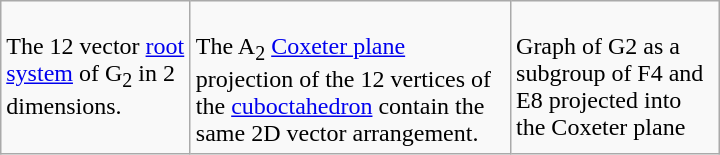<table class=wikitable width=480>
<tr valign=top>
<td><br>The 12 vector <a href='#'>root system</a> of G<sub>2</sub> in 2 dimensions.</td>
<td><br>The A<sub>2</sub> <a href='#'>Coxeter plane</a> projection of the 12 vertices of the <a href='#'>cuboctahedron</a> contain the same 2D vector arrangement.</td>
<td><br>Graph of G2 as a subgroup of F4 and E8 projected into the Coxeter plane</td>
</tr>
</table>
